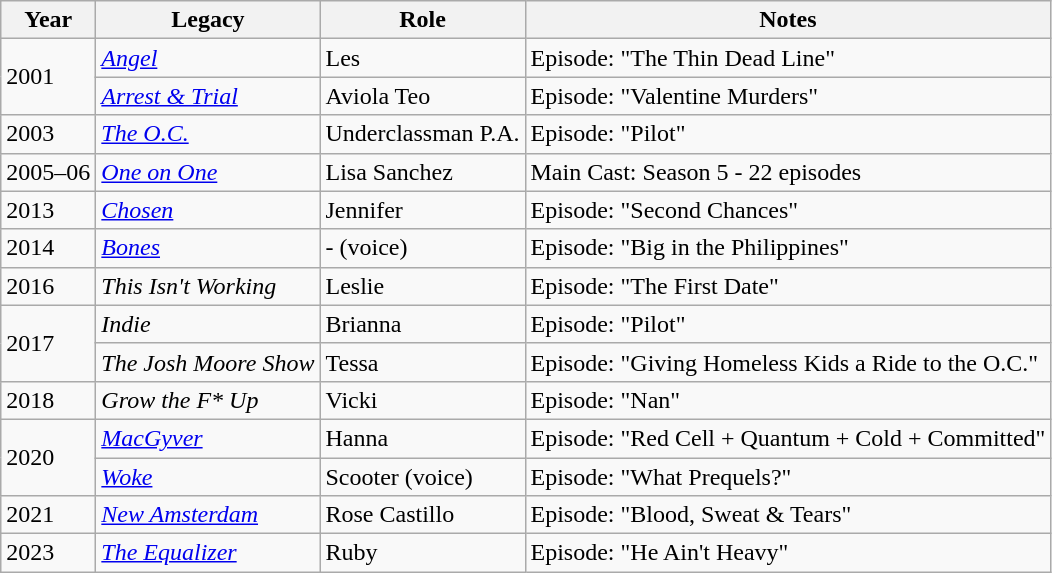<table class="wikitable plainrowheaders sortable" style="margin-right: 0;">
<tr>
<th>Year</th>
<th>Legacy</th>
<th>Role</th>
<th>Notes</th>
</tr>
<tr>
<td rowspan=2>2001</td>
<td><em><a href='#'>Angel</a></em></td>
<td>Les</td>
<td>Episode: "The Thin Dead Line"</td>
</tr>
<tr>
<td><em><a href='#'>Arrest & Trial</a></em></td>
<td>Aviola Teo</td>
<td>Episode: "Valentine Murders"</td>
</tr>
<tr>
<td>2003</td>
<td><em><a href='#'>The O.C.</a></em></td>
<td>Underclassman P.A.</td>
<td>Episode: "Pilot"</td>
</tr>
<tr>
<td>2005–06</td>
<td><em><a href='#'>One on One</a></em></td>
<td>Lisa Sanchez</td>
<td>Main Cast: Season 5 - 22 episodes</td>
</tr>
<tr>
<td>2013</td>
<td><em><a href='#'>Chosen</a></em></td>
<td>Jennifer</td>
<td>Episode: "Second Chances"</td>
</tr>
<tr>
<td>2014</td>
<td><em><a href='#'>Bones</a></em></td>
<td>- (voice)</td>
<td>Episode: "Big in the Philippines"</td>
</tr>
<tr>
<td>2016</td>
<td><em>This Isn't Working</em></td>
<td>Leslie</td>
<td>Episode: "The First Date"</td>
</tr>
<tr>
<td rowspan=2>2017</td>
<td><em>Indie</em></td>
<td>Brianna</td>
<td>Episode: "Pilot"</td>
</tr>
<tr>
<td><em>The Josh Moore Show</em></td>
<td>Tessa</td>
<td>Episode: "Giving Homeless Kids a Ride to the O.C."</td>
</tr>
<tr>
<td>2018</td>
<td><em>Grow the F* Up</em></td>
<td>Vicki</td>
<td>Episode: "Nan"</td>
</tr>
<tr>
<td rowspan=2>2020</td>
<td><em><a href='#'>MacGyver</a></em></td>
<td>Hanna</td>
<td>Episode: "Red Cell + Quantum + Cold + Committed"</td>
</tr>
<tr>
<td><em><a href='#'>Woke</a></em></td>
<td>Scooter (voice)</td>
<td>Episode: "What Prequels?"</td>
</tr>
<tr>
<td>2021</td>
<td><em><a href='#'>New Amsterdam</a></em></td>
<td>Rose Castillo</td>
<td>Episode: "Blood, Sweat & Tears"</td>
</tr>
<tr>
<td>2023</td>
<td><em><a href='#'>The Equalizer</a></em></td>
<td>Ruby</td>
<td>Episode: "He Ain't Heavy"</td>
</tr>
</table>
